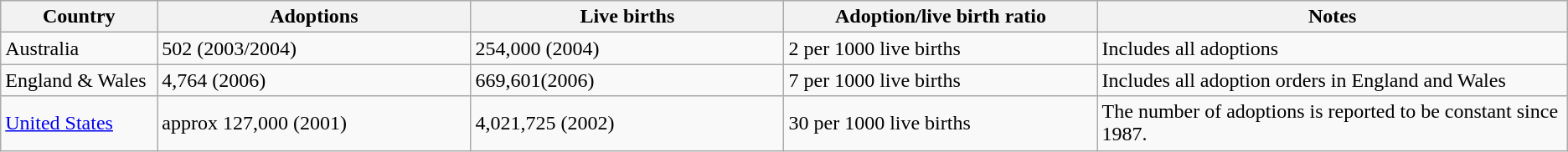<table class="wikitable">
<tr>
<th style="width:10%;">Country</th>
<th style="width:20%;">Adoptions</th>
<th style="width:20%;">Live births</th>
<th style="width:20%;">Adoption/live birth ratio</th>
<th style="width:30%;">Notes</th>
</tr>
<tr>
<td>Australia</td>
<td>502 (2003/2004)</td>
<td>254,000 (2004)</td>
<td>2 per 1000 live births</td>
<td>Includes all adoptions</td>
</tr>
<tr>
<td>England & Wales</td>
<td>4,764 (2006)</td>
<td>669,601(2006)</td>
<td>7 per 1000 live births</td>
<td>Includes all adoption orders in England and Wales</td>
</tr>
<tr>
<td><a href='#'>United States</a></td>
<td>approx 127,000 (2001)</td>
<td>4,021,725 (2002)</td>
<td>30 per 1000 live births</td>
<td>The number of adoptions is reported to be constant since 1987.</td>
</tr>
</table>
